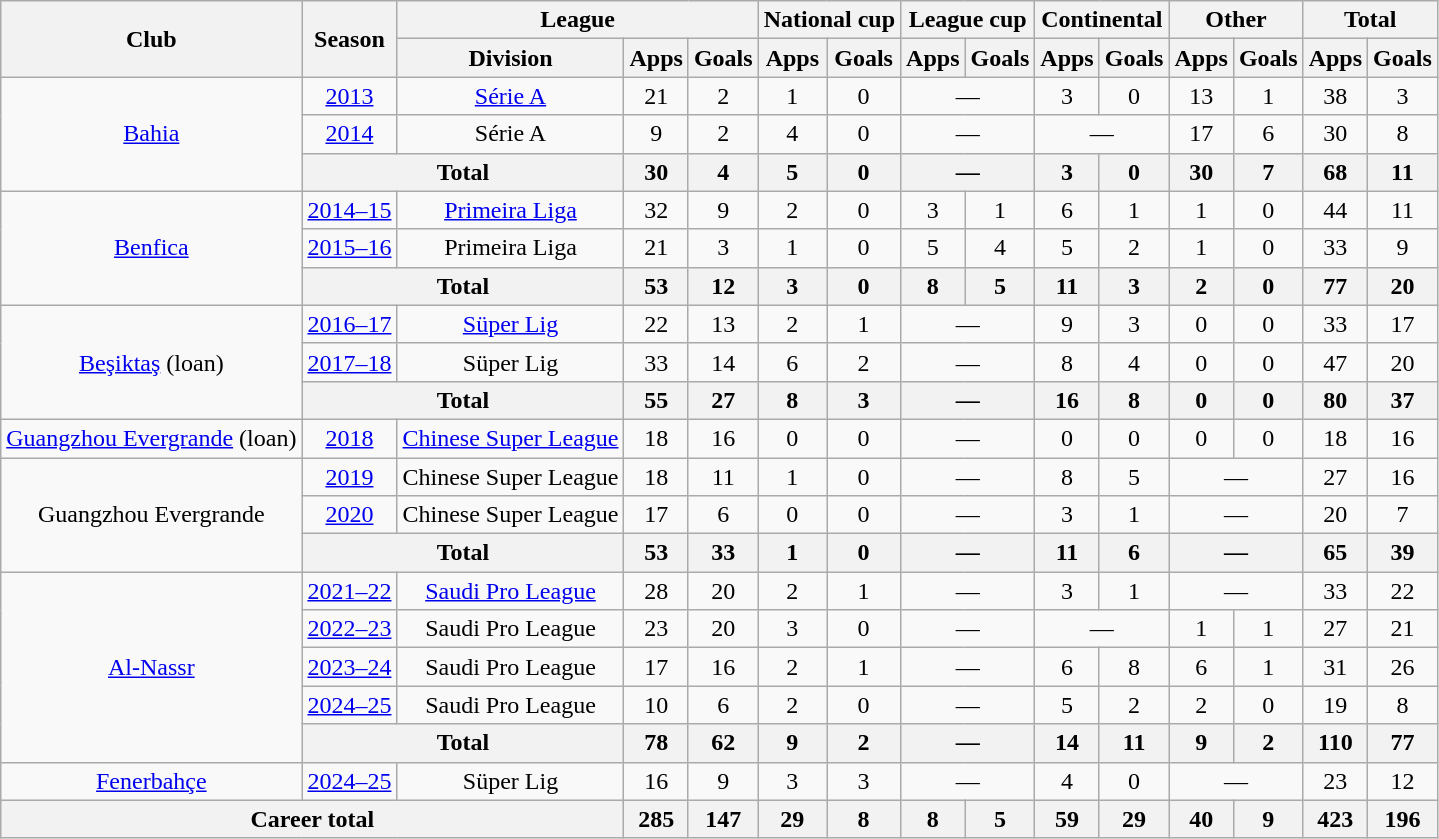<table class="wikitable" style="text-align: center;">
<tr>
<th rowspan="2">Club</th>
<th rowspan="2">Season</th>
<th colspan="3">League</th>
<th colspan="2">National cup</th>
<th colspan="2">League cup</th>
<th colspan="2">Continental</th>
<th colspan="2">Other</th>
<th colspan="2">Total</th>
</tr>
<tr>
<th>Division</th>
<th>Apps</th>
<th>Goals</th>
<th>Apps</th>
<th>Goals</th>
<th>Apps</th>
<th>Goals</th>
<th>Apps</th>
<th>Goals</th>
<th>Apps</th>
<th>Goals</th>
<th>Apps</th>
<th>Goals</th>
</tr>
<tr>
<td rowspan="3"><a href='#'>Bahia</a></td>
<td><a href='#'>2013</a></td>
<td><a href='#'>Série A</a></td>
<td>21</td>
<td>2</td>
<td>1</td>
<td>0</td>
<td colspan="2">—</td>
<td>3</td>
<td>0</td>
<td>13</td>
<td>1</td>
<td>38</td>
<td>3</td>
</tr>
<tr>
<td><a href='#'>2014</a></td>
<td>Série A</td>
<td>9</td>
<td>2</td>
<td>4</td>
<td>0</td>
<td colspan="2">—</td>
<td colspan="2">—</td>
<td>17</td>
<td>6</td>
<td>30</td>
<td>8</td>
</tr>
<tr>
<th colspan="2">Total</th>
<th>30</th>
<th>4</th>
<th>5</th>
<th>0</th>
<th colspan="2">—</th>
<th>3</th>
<th>0</th>
<th>30</th>
<th>7</th>
<th>68</th>
<th>11</th>
</tr>
<tr>
<td rowspan="3"><a href='#'>Benfica</a></td>
<td><a href='#'>2014–15</a></td>
<td><a href='#'>Primeira Liga</a></td>
<td>32</td>
<td>9</td>
<td>2</td>
<td>0</td>
<td>3</td>
<td>1</td>
<td>6</td>
<td>1</td>
<td>1</td>
<td>0</td>
<td>44</td>
<td>11</td>
</tr>
<tr>
<td><a href='#'>2015–16</a></td>
<td>Primeira Liga</td>
<td>21</td>
<td>3</td>
<td>1</td>
<td>0</td>
<td>5</td>
<td>4</td>
<td>5</td>
<td>2</td>
<td>1</td>
<td>0</td>
<td>33</td>
<td>9</td>
</tr>
<tr>
<th colspan="2">Total</th>
<th>53</th>
<th>12</th>
<th>3</th>
<th>0</th>
<th>8</th>
<th>5</th>
<th>11</th>
<th>3</th>
<th>2</th>
<th>0</th>
<th>77</th>
<th>20</th>
</tr>
<tr>
<td rowspan="3"><a href='#'>Beşiktaş</a> (loan)</td>
<td><a href='#'>2016–17</a></td>
<td><a href='#'>Süper Lig</a></td>
<td>22</td>
<td>13</td>
<td>2</td>
<td>1</td>
<td colspan="2">—</td>
<td>9</td>
<td>3</td>
<td>0</td>
<td>0</td>
<td>33</td>
<td>17</td>
</tr>
<tr>
<td><a href='#'>2017–18</a></td>
<td>Süper Lig</td>
<td>33</td>
<td>14</td>
<td>6</td>
<td>2</td>
<td colspan="2">—</td>
<td>8</td>
<td>4</td>
<td>0</td>
<td>0</td>
<td>47</td>
<td>20</td>
</tr>
<tr>
<th colspan="2">Total</th>
<th>55</th>
<th>27</th>
<th>8</th>
<th>3</th>
<th colspan="2">—</th>
<th>16</th>
<th>8</th>
<th>0</th>
<th>0</th>
<th>80</th>
<th>37</th>
</tr>
<tr>
<td><a href='#'>Guangzhou Evergrande</a> (loan)</td>
<td><a href='#'>2018</a></td>
<td><a href='#'>Chinese Super League</a></td>
<td>18</td>
<td>16</td>
<td>0</td>
<td>0</td>
<td colspan="2">—</td>
<td>0</td>
<td>0</td>
<td>0</td>
<td>0</td>
<td>18</td>
<td>16</td>
</tr>
<tr>
<td rowspan="3">Guangzhou Evergrande</td>
<td><a href='#'>2019</a></td>
<td>Chinese Super League</td>
<td>18</td>
<td>11</td>
<td>1</td>
<td>0</td>
<td colspan="2">—</td>
<td>8</td>
<td>5</td>
<td colspan="2">—</td>
<td>27</td>
<td>16</td>
</tr>
<tr>
<td><a href='#'>2020</a></td>
<td>Chinese Super League</td>
<td>17</td>
<td>6</td>
<td>0</td>
<td>0</td>
<td colspan="2">—</td>
<td>3</td>
<td>1</td>
<td colspan="2">—</td>
<td>20</td>
<td>7</td>
</tr>
<tr>
<th colspan="2">Total</th>
<th>53</th>
<th>33</th>
<th>1</th>
<th>0</th>
<th colspan="2">—</th>
<th>11</th>
<th>6</th>
<th colspan="2">—</th>
<th>65</th>
<th>39</th>
</tr>
<tr>
<td rowspan="5"><a href='#'>Al-Nassr</a></td>
<td><a href='#'>2021–22</a></td>
<td><a href='#'>Saudi Pro League</a></td>
<td>28</td>
<td>20</td>
<td>2</td>
<td>1</td>
<td colspan="2">—</td>
<td>3</td>
<td>1</td>
<td colspan="2">—</td>
<td>33</td>
<td>22</td>
</tr>
<tr>
<td><a href='#'>2022–23</a></td>
<td>Saudi Pro League</td>
<td>23</td>
<td>20</td>
<td>3</td>
<td>0</td>
<td colspan="2">—</td>
<td colspan="2">—</td>
<td>1</td>
<td>1</td>
<td>27</td>
<td>21</td>
</tr>
<tr>
<td><a href='#'>2023–24</a></td>
<td>Saudi Pro League</td>
<td>17</td>
<td>16</td>
<td>2</td>
<td>1</td>
<td colspan="2">—</td>
<td>6</td>
<td>8</td>
<td>6</td>
<td>1</td>
<td>31</td>
<td>26</td>
</tr>
<tr>
<td><a href='#'>2024–25</a></td>
<td>Saudi Pro League</td>
<td>10</td>
<td>6</td>
<td>2</td>
<td>0</td>
<td colspan="2">—</td>
<td>5</td>
<td>2</td>
<td>2</td>
<td>0</td>
<td>19</td>
<td>8</td>
</tr>
<tr>
<th colspan="2">Total</th>
<th>78</th>
<th>62</th>
<th>9</th>
<th>2</th>
<th colspan="2">—</th>
<th>14</th>
<th>11</th>
<th>9</th>
<th>2</th>
<th>110</th>
<th>77</th>
</tr>
<tr>
<td><a href='#'>Fenerbahçe</a></td>
<td><a href='#'>2024–25</a></td>
<td>Süper Lig</td>
<td>16</td>
<td>9</td>
<td>3</td>
<td>3</td>
<td colspan="2">—</td>
<td>4</td>
<td>0</td>
<td colspan="2">—</td>
<td>23</td>
<td>12</td>
</tr>
<tr>
<th colspan="3">Career total</th>
<th>285</th>
<th>147</th>
<th>29</th>
<th>8</th>
<th>8</th>
<th>5</th>
<th>59</th>
<th>29</th>
<th>40</th>
<th>9</th>
<th>423</th>
<th>196</th>
</tr>
</table>
